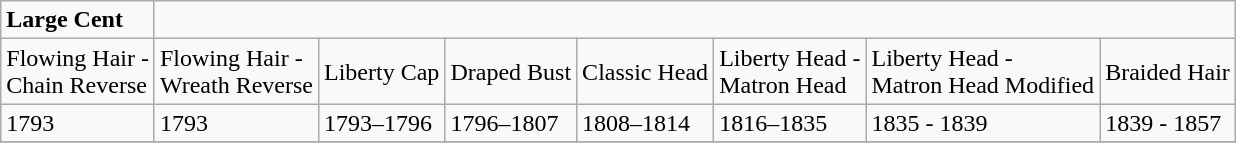<table class="wikitable">
<tr>
<td><strong>Large Cent</strong></td>
</tr>
<tr>
<td>Flowing Hair -<br>Chain Reverse</td>
<td>Flowing Hair -<br>Wreath Reverse</td>
<td>Liberty Cap</td>
<td>Draped Bust</td>
<td>Classic Head</td>
<td>Liberty Head -<br>Matron Head</td>
<td>Liberty Head -<br>Matron Head Modified</td>
<td>Braided Hair</td>
</tr>
<tr>
<td>1793</td>
<td>1793</td>
<td>1793–1796</td>
<td>1796–1807</td>
<td>1808–1814</td>
<td>1816–1835</td>
<td>1835 - 1839</td>
<td>1839 - 1857</td>
</tr>
<tr>
</tr>
</table>
